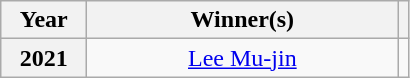<table class="wikitable plainrowheaders" style="text-align: center">
<tr>
<th scope="col" width="50">Year</th>
<th scope="col" width="200">Winner(s)</th>
<th scope="col"></th>
</tr>
<tr>
<th scope="row" style="text-align:center;">2021</th>
<td><a href='#'>Lee Mu-jin</a></td>
<td></td>
</tr>
</table>
